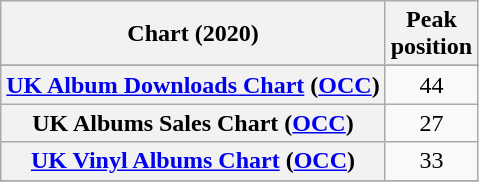<table class="wikitable sortable plainrowheaders" style="text-align:center">
<tr>
<th scope="col">Chart (2020)</th>
<th scope="col">Peak<br>position</th>
</tr>
<tr>
</tr>
<tr>
<th scope="row"><a href='#'>UK Album Downloads Chart</a> (<a href='#'>OCC</a>)</th>
<td>44</td>
</tr>
<tr>
<th scope="row">UK Albums Sales Chart (<a href='#'>OCC</a>)</th>
<td>27</td>
</tr>
<tr>
<th scope="row"><a href='#'>UK Vinyl Albums Chart</a> (<a href='#'>OCC</a>)</th>
<td>33</td>
</tr>
<tr>
</tr>
</table>
